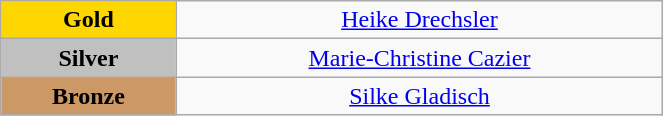<table class="wikitable" style="text-align:center; " width="35%">
<tr>
<td bgcolor="gold"><strong>Gold</strong></td>
<td><a href='#'>Heike Drechsler</a><br>  <small><em></em></small></td>
</tr>
<tr>
<td bgcolor="silver"><strong>Silver</strong></td>
<td><a href='#'>Marie-Christine Cazier</a><br>  <small><em></em></small></td>
</tr>
<tr>
<td bgcolor="CC9966"><strong>Bronze</strong></td>
<td><a href='#'>Silke Gladisch</a><br>  <small><em></em></small></td>
</tr>
</table>
